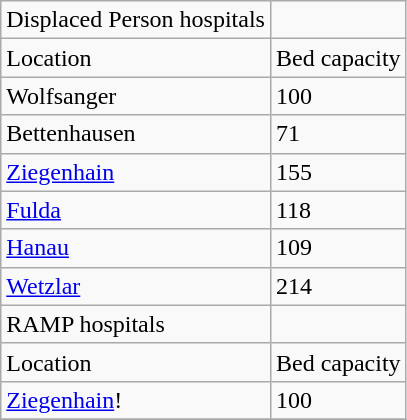<table class="wikitable">
<tr>
<td>Displaced Person hospitals</td>
<td></td>
</tr>
<tr>
<td>Location</td>
<td>Bed capacity</td>
</tr>
<tr>
<td>Wolfsanger</td>
<td>100</td>
</tr>
<tr>
<td>Bettenhausen</td>
<td>71</td>
</tr>
<tr>
<td><a href='#'>Ziegenhain</a></td>
<td>155</td>
</tr>
<tr>
<td><a href='#'>Fulda</a></td>
<td>118</td>
</tr>
<tr>
<td><a href='#'>Hanau</a></td>
<td>109</td>
</tr>
<tr>
<td><a href='#'>Wetzlar</a></td>
<td>214</td>
</tr>
<tr>
<td>RAMP hospitals</td>
<td></td>
</tr>
<tr>
<td>Location</td>
<td>Bed capacity</td>
</tr>
<tr>
<td><a href='#'>Ziegenhain</a>!</td>
<td>100</td>
</tr>
<tr>
</tr>
</table>
